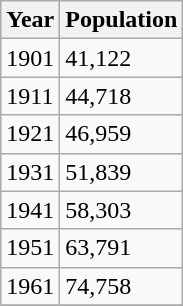<table class="wikitable" style="text-align:left">
<tr>
<th>Year</th>
<th>Population</th>
</tr>
<tr>
<td>1901</td>
<td>41,122</td>
</tr>
<tr>
<td>1911</td>
<td>44,718</td>
</tr>
<tr>
<td>1921</td>
<td>46,959</td>
</tr>
<tr>
<td>1931</td>
<td>51,839</td>
</tr>
<tr>
<td>1941</td>
<td>58,303</td>
</tr>
<tr>
<td>1951</td>
<td>63,791</td>
</tr>
<tr>
<td>1961</td>
<td>74,758</td>
</tr>
<tr>
</tr>
</table>
